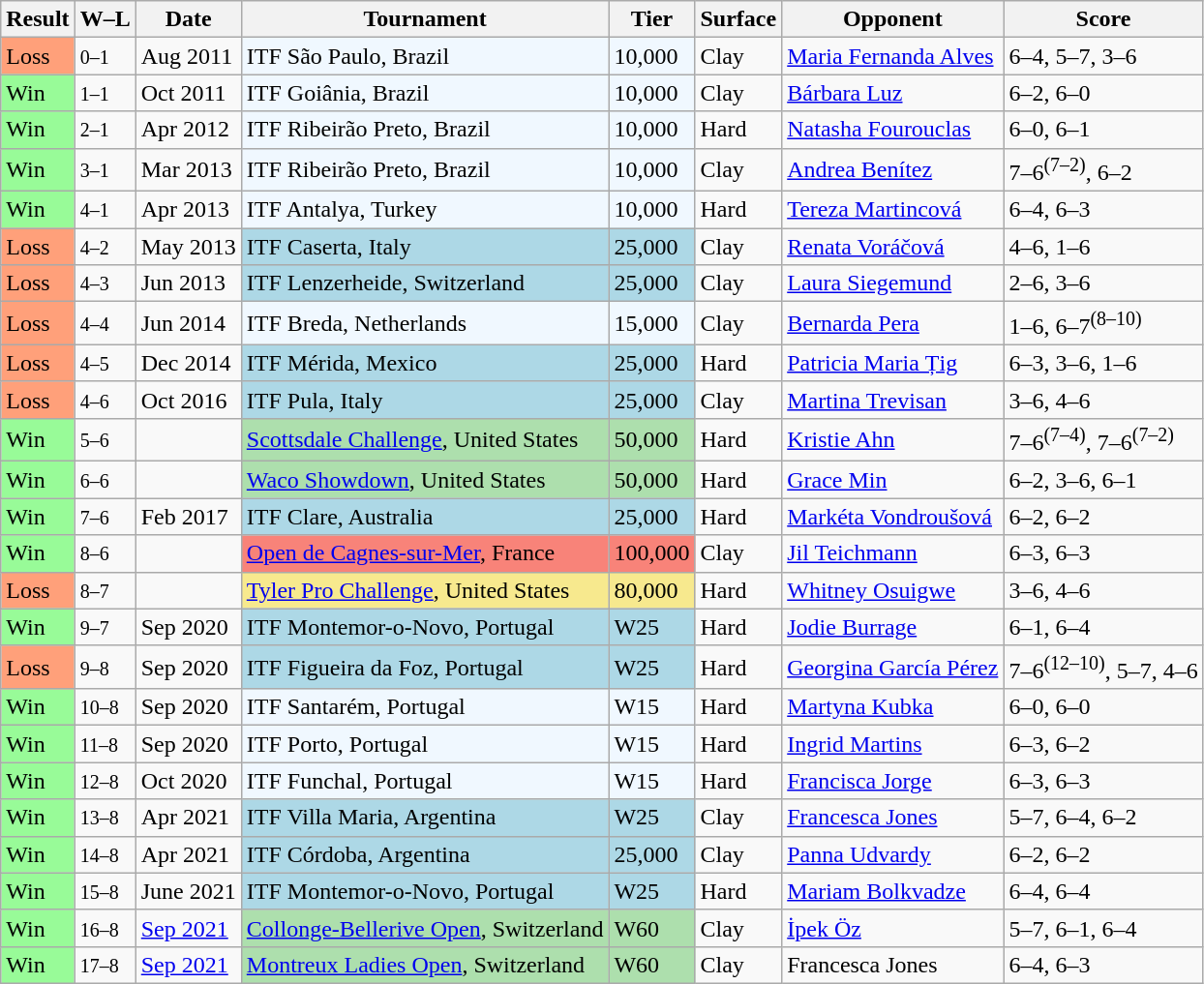<table class="sortable wikitable nowrap">
<tr>
<th>Result</th>
<th class="unsortable">W–L</th>
<th>Date</th>
<th>Tournament</th>
<th>Tier</th>
<th>Surface</th>
<th>Opponent</th>
<th class="unsortable">Score</th>
</tr>
<tr>
<td style="background:#ffa07a;">Loss</td>
<td><small>0–1</small></td>
<td>Aug 2011</td>
<td style="background:#f0f8ff;">ITF São Paulo, Brazil</td>
<td style="background:#f0f8ff;">10,000</td>
<td>Clay</td>
<td> <a href='#'>Maria Fernanda Alves</a></td>
<td>6–4, 5–7, 3–6</td>
</tr>
<tr>
<td style="background:#98fb98;">Win</td>
<td><small>1–1</small></td>
<td>Oct 2011</td>
<td style="background:#f0f8ff;">ITF Goiânia, Brazil</td>
<td style="background:#f0f8ff;">10,000</td>
<td>Clay</td>
<td> <a href='#'>Bárbara Luz</a></td>
<td>6–2, 6–0</td>
</tr>
<tr>
<td style="background:#98fb98;">Win</td>
<td><small>2–1</small></td>
<td>Apr 2012</td>
<td style="background:#f0f8ff;">ITF Ribeirão Preto, Brazil</td>
<td style="background:#f0f8ff;">10,000</td>
<td>Hard</td>
<td> <a href='#'>Natasha Fourouclas</a></td>
<td>6–0, 6–1</td>
</tr>
<tr>
<td style="background:#98fb98;">Win</td>
<td><small>3–1</small></td>
<td>Mar 2013</td>
<td style="background:#f0f8ff;">ITF Ribeirão Preto, Brazil</td>
<td style="background:#f0f8ff;">10,000</td>
<td>Clay</td>
<td> <a href='#'>Andrea Benítez</a></td>
<td>7–6<sup>(7–2)</sup>, 6–2</td>
</tr>
<tr>
<td style="background:#98fb98;">Win</td>
<td><small>4–1</small></td>
<td>Apr 2013</td>
<td style="background:#f0f8ff;">ITF Antalya, Turkey</td>
<td style="background:#f0f8ff;">10,000</td>
<td>Hard</td>
<td> <a href='#'>Tereza Martincová</a></td>
<td>6–4, 6–3</td>
</tr>
<tr>
<td style="background:#ffa07a;">Loss</td>
<td><small>4–2</small></td>
<td>May 2013</td>
<td style="background:lightblue;">ITF Caserta, Italy</td>
<td style="background:lightblue;">25,000</td>
<td>Clay</td>
<td> <a href='#'>Renata Voráčová</a></td>
<td>4–6, 1–6</td>
</tr>
<tr>
<td style="background:#ffa07a;">Loss</td>
<td><small>4–3</small></td>
<td>Jun 2013</td>
<td style="background:lightblue;">ITF Lenzerheide, Switzerland</td>
<td style="background:lightblue;">25,000</td>
<td>Clay</td>
<td> <a href='#'>Laura Siegemund</a></td>
<td>2–6, 3–6</td>
</tr>
<tr>
<td style="background:#ffa07a;">Loss</td>
<td><small>4–4</small></td>
<td>Jun 2014</td>
<td style="background:#f0f8ff;">ITF Breda, Netherlands</td>
<td style="background:#f0f8ff;">15,000</td>
<td>Clay</td>
<td> <a href='#'>Bernarda Pera</a></td>
<td>1–6, 6–7<sup>(8–10)</sup></td>
</tr>
<tr>
<td style="background:#ffa07a;">Loss</td>
<td><small>4–5</small></td>
<td>Dec 2014</td>
<td style="background:lightblue;">ITF Mérida, Mexico</td>
<td style="background:lightblue;">25,000</td>
<td>Hard</td>
<td> <a href='#'>Patricia Maria Țig</a></td>
<td>6–3, 3–6, 1–6</td>
</tr>
<tr>
<td style="background:#ffa07a;">Loss</td>
<td><small>4–6</small></td>
<td>Oct 2016</td>
<td style="background:lightblue;">ITF Pula, Italy</td>
<td style="background:lightblue;">25,000</td>
<td>Clay</td>
<td> <a href='#'>Martina Trevisan</a></td>
<td>3–6, 4–6</td>
</tr>
<tr>
<td style="background:#98fb98;">Win</td>
<td><small>5–6</small></td>
<td><a href='#'></a></td>
<td style="background:#addfad;"><a href='#'>Scottsdale Challenge</a>, United States</td>
<td style="background:#addfad;">50,000</td>
<td>Hard</td>
<td> <a href='#'>Kristie Ahn</a></td>
<td>7–6<sup>(7–4)</sup>, 7–6<sup>(7–2)</sup></td>
</tr>
<tr>
<td style="background:#98fb98;">Win</td>
<td><small>6–6</small></td>
<td><a href='#'></a></td>
<td style="background:#addfad;"><a href='#'>Waco Showdown</a>, United States</td>
<td style="background:#addfad;">50,000</td>
<td>Hard</td>
<td> <a href='#'>Grace Min</a></td>
<td>6–2, 3–6, 6–1</td>
</tr>
<tr>
<td style="background:#98fb98;">Win</td>
<td><small>7–6</small></td>
<td>Feb 2017</td>
<td style="background:lightblue;">ITF Clare, Australia</td>
<td style="background:lightblue;">25,000</td>
<td>Hard</td>
<td> <a href='#'>Markéta Vondroušová</a></td>
<td>6–2, 6–2</td>
</tr>
<tr>
<td style="background:#98fb98;">Win</td>
<td><small>8–6</small></td>
<td><a href='#'></a></td>
<td style="background:#f88379;"><a href='#'>Open de Cagnes-sur-Mer</a>, France</td>
<td style="background:#f88379;">100,000</td>
<td>Clay</td>
<td> <a href='#'>Jil Teichmann</a></td>
<td>6–3, 6–3</td>
</tr>
<tr>
<td style="background:#ffa07a;">Loss</td>
<td><small>8–7</small></td>
<td><a href='#'></a></td>
<td style="background:#f7e98e;"><a href='#'>Tyler Pro Challenge</a>, United States</td>
<td style="background:#f7e98e;">80,000</td>
<td>Hard</td>
<td> <a href='#'>Whitney Osuigwe</a></td>
<td>3–6, 4–6</td>
</tr>
<tr>
<td style="background:#98fb98;">Win</td>
<td><small>9–7</small></td>
<td>Sep 2020</td>
<td style="background: lightblue;">ITF Montemor-o-Novo, Portugal</td>
<td style="background:lightblue;">W25</td>
<td>Hard</td>
<td> <a href='#'>Jodie Burrage</a></td>
<td>6–1, 6–4</td>
</tr>
<tr>
<td style="background:#ffa07a;">Loss</td>
<td><small>9–8</small></td>
<td>Sep 2020</td>
<td style="background:lightblue;">ITF Figueira da Foz, Portugal</td>
<td style="background:lightblue;">W25</td>
<td>Hard</td>
<td> <a href='#'>Georgina García Pérez</a></td>
<td>7–6<sup>(12–10)</sup>, 5–7, 4–6</td>
</tr>
<tr>
<td style="background:#98fb98;">Win</td>
<td><small>10–8</small></td>
<td>Sep 2020</td>
<td style="background:#f0f8ff;">ITF Santarém, Portugal</td>
<td style="background:#f0f8ff;">W15</td>
<td>Hard</td>
<td> <a href='#'>Martyna Kubka</a></td>
<td>6–0, 6–0</td>
</tr>
<tr>
<td style="background:#98fb98;">Win</td>
<td><small>11–8</small></td>
<td>Sep 2020</td>
<td style="background:#f0f8ff;">ITF Porto, Portugal</td>
<td style="background:#f0f8ff;">W15</td>
<td>Hard</td>
<td> <a href='#'>Ingrid Martins</a></td>
<td>6–3, 6–2</td>
</tr>
<tr>
<td style="background:#98fb98;">Win</td>
<td><small>12–8</small></td>
<td>Oct 2020</td>
<td style="background:#f0f8ff;">ITF Funchal, Portugal</td>
<td style="background:#f0f8ff;">W15</td>
<td>Hard</td>
<td> <a href='#'>Francisca Jorge</a></td>
<td>6–3, 6–3</td>
</tr>
<tr>
<td style="background:#98fb98;">Win</td>
<td><small>13–8</small></td>
<td>Apr 2021</td>
<td style="background:lightblue;">ITF Villa Maria, Argentina</td>
<td style="background:lightblue;">W25</td>
<td>Clay</td>
<td> <a href='#'>Francesca Jones</a></td>
<td>5–7, 6–4, 6–2</td>
</tr>
<tr>
<td style="background:#98fb98;">Win</td>
<td><small>14–8</small></td>
<td>Apr 2021</td>
<td style="background:lightblue;">ITF Córdoba, Argentina</td>
<td style="background:lightblue;">25,000</td>
<td>Clay</td>
<td> <a href='#'>Panna Udvardy</a></td>
<td>6–2, 6–2</td>
</tr>
<tr>
<td style="background:#98fb98;">Win</td>
<td><small>15–8</small></td>
<td>June 2021</td>
<td style="background:lightblue;">ITF Montemor-o-Novo, Portugal</td>
<td style="background:lightblue;">W25</td>
<td>Hard</td>
<td> <a href='#'>Mariam Bolkvadze</a></td>
<td>6–4, 6–4</td>
</tr>
<tr>
<td style="background:#98fb98;">Win</td>
<td><small>16–8</small></td>
<td><a href='#'>Sep 2021</a></td>
<td style="background:#addfad;"><a href='#'>Collonge-Bellerive Open</a>, Switzerland</td>
<td style="background:#addfad;">W60</td>
<td>Clay</td>
<td> <a href='#'>İpek Öz</a></td>
<td>5–7, 6–1, 6–4</td>
</tr>
<tr>
<td style="background:#98fb98;">Win</td>
<td><small>17–8</small></td>
<td><a href='#'>Sep 2021</a></td>
<td style="background:#addfad;"><a href='#'>Montreux Ladies Open</a>, Switzerland</td>
<td style="background:#addfad;">W60</td>
<td>Clay</td>
<td> Francesca Jones</td>
<td>6–4, 6–3</td>
</tr>
</table>
